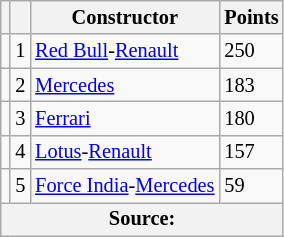<table class="wikitable" style="font-size: 85%;">
<tr>
<th></th>
<th></th>
<th>Constructor</th>
<th>Points</th>
</tr>
<tr>
<td align="left"></td>
<td align="center">1</td>
<td> <a href='#'>Red Bull</a>-<a href='#'>Renault</a></td>
<td>250</td>
</tr>
<tr>
<td align="left"></td>
<td align="center">2</td>
<td> <a href='#'>Mercedes</a></td>
<td>183</td>
</tr>
<tr>
<td align="left"></td>
<td align="center">3</td>
<td> <a href='#'>Ferrari</a></td>
<td>180</td>
</tr>
<tr>
<td align="left"></td>
<td align="center">4</td>
<td> <a href='#'>Lotus</a>-<a href='#'>Renault</a></td>
<td>157</td>
</tr>
<tr>
<td align="left"></td>
<td align="center">5</td>
<td> <a href='#'>Force India</a>-<a href='#'>Mercedes</a></td>
<td>59</td>
</tr>
<tr>
<th colspan=4>Source: </th>
</tr>
</table>
